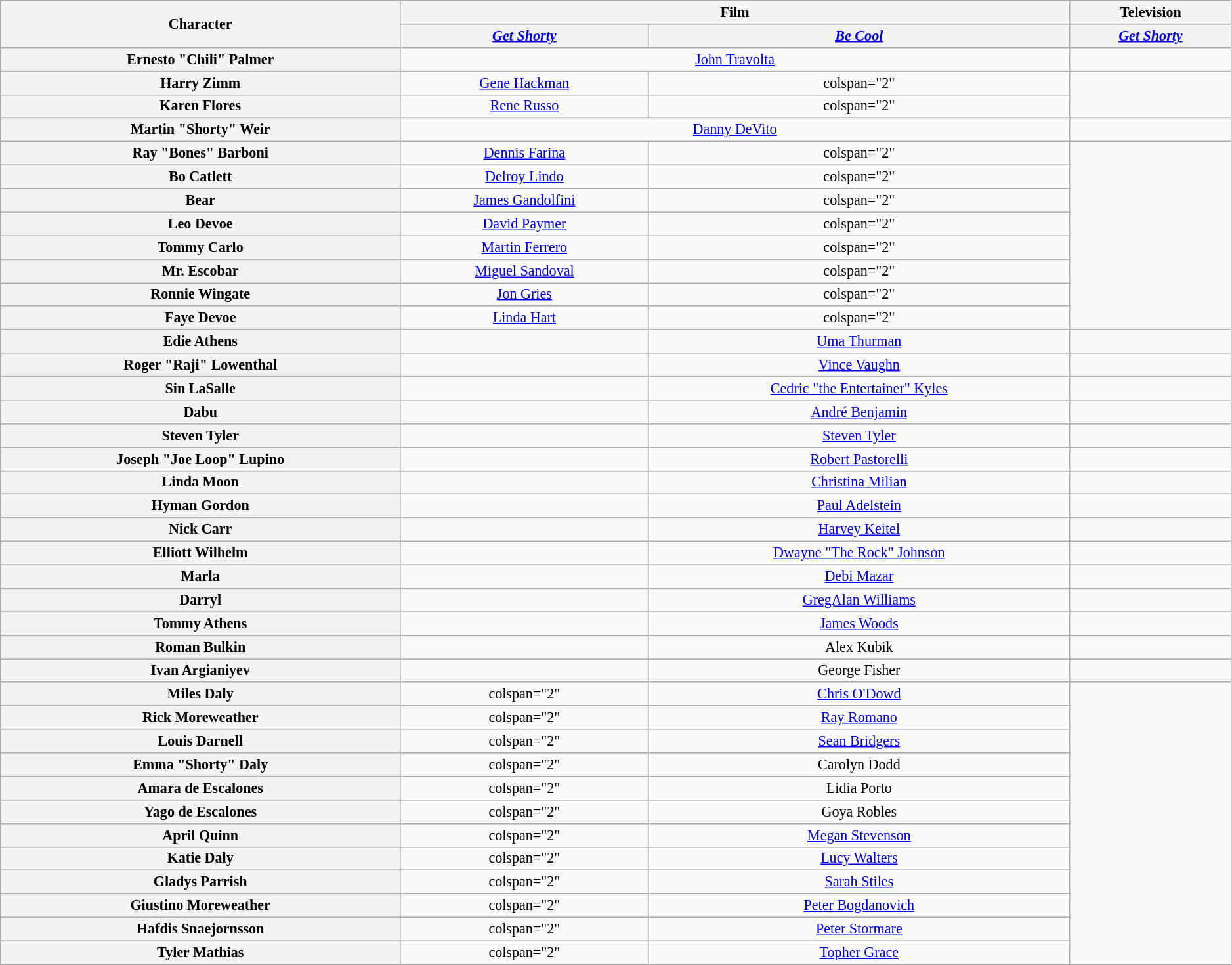<table class="wikitable" style="text-align:center; width:99%; font-size:92%">
<tr>
<th rowspan="2">Character</th>
<th colspan="2" align="center">Film</th>
<th align="center">Television</th>
</tr>
<tr>
<th align="center"><em><a href='#'>Get Shorty</a></em></th>
<th align="center"><em><a href='#'>Be Cool</a></em></th>
<th align="center"><em><a href='#'>Get Shorty</a></em><br></th>
</tr>
<tr>
<th>Ernesto "Chili" Palmer</th>
<td colspan="2"><a href='#'>John Travolta</a></td>
<td></td>
</tr>
<tr>
<th>Harry Zimm</th>
<td><a href='#'>Gene Hackman</a></td>
<td>colspan="2" </td>
</tr>
<tr>
<th>Karen Flores</th>
<td><a href='#'>Rene Russo</a></td>
<td>colspan="2" </td>
</tr>
<tr>
<th>Martin "Shorty" Weir</th>
<td colspan="2"><a href='#'>Danny DeVito</a></td>
<td></td>
</tr>
<tr>
<th>Ray "Bones" Barboni</th>
<td><a href='#'>Dennis Farina</a></td>
<td>colspan="2" </td>
</tr>
<tr>
<th>Bo Catlett</th>
<td><a href='#'>Delroy Lindo</a></td>
<td>colspan="2" </td>
</tr>
<tr>
<th>Bear</th>
<td><a href='#'>James Gandolfini</a></td>
<td>colspan="2" </td>
</tr>
<tr>
<th>Leo Devoe</th>
<td><a href='#'>David Paymer</a></td>
<td>colspan="2" </td>
</tr>
<tr>
<th>Tommy Carlo</th>
<td><a href='#'>Martin Ferrero</a></td>
<td>colspan="2" </td>
</tr>
<tr>
<th>Mr. Escobar</th>
<td><a href='#'>Miguel Sandoval</a></td>
<td>colspan="2" </td>
</tr>
<tr>
<th>Ronnie Wingate</th>
<td><a href='#'>Jon Gries</a></td>
<td>colspan="2" </td>
</tr>
<tr>
<th>Faye Devoe</th>
<td><a href='#'>Linda Hart</a></td>
<td>colspan="2" </td>
</tr>
<tr>
<th>Edie Athens</th>
<td></td>
<td><a href='#'>Uma Thurman</a></td>
<td></td>
</tr>
<tr>
<th>Roger "Raji" Lowenthal</th>
<td></td>
<td><a href='#'>Vince Vaughn</a></td>
<td></td>
</tr>
<tr>
<th>Sin LaSalle</th>
<td></td>
<td><a href='#'>Cedric "the Entertainer" Kyles</a></td>
<td></td>
</tr>
<tr>
<th>Dabu</th>
<td></td>
<td><a href='#'>André Benjamin</a></td>
<td></td>
</tr>
<tr>
<th>Steven Tyler</th>
<td></td>
<td><a href='#'>Steven Tyler</a></td>
<td></td>
</tr>
<tr>
<th>Joseph "Joe Loop" Lupino</th>
<td></td>
<td><a href='#'>Robert Pastorelli</a></td>
<td></td>
</tr>
<tr>
<th>Linda Moon</th>
<td></td>
<td><a href='#'>Christina Milian</a></td>
<td></td>
</tr>
<tr>
<th>Hyman Gordon</th>
<td></td>
<td><a href='#'>Paul Adelstein</a></td>
<td></td>
</tr>
<tr>
<th>Nick Carr</th>
<td></td>
<td><a href='#'>Harvey Keitel</a></td>
<td></td>
</tr>
<tr>
<th>Elliott Wilhelm</th>
<td></td>
<td><a href='#'>Dwayne "The Rock" Johnson</a></td>
<td></td>
</tr>
<tr>
<th>Marla</th>
<td></td>
<td><a href='#'>Debi Mazar</a></td>
<td></td>
</tr>
<tr>
<th>Darryl</th>
<td></td>
<td><a href='#'>GregAlan Williams</a></td>
<td></td>
</tr>
<tr>
<th>Tommy Athens</th>
<td></td>
<td><a href='#'>James Woods</a></td>
<td></td>
</tr>
<tr>
<th>Roman Bulkin</th>
<td></td>
<td>Alex Kubik</td>
<td></td>
</tr>
<tr>
<th>Ivan Argianiyev</th>
<td></td>
<td>George Fisher</td>
<td></td>
</tr>
<tr>
<th>Miles Daly</th>
<td>colspan="2" </td>
<td><a href='#'>Chris O'Dowd</a></td>
</tr>
<tr>
<th>Rick Moreweather</th>
<td>colspan="2" </td>
<td><a href='#'>Ray Romano</a></td>
</tr>
<tr>
<th>Louis Darnell</th>
<td>colspan="2" </td>
<td><a href='#'>Sean Bridgers</a></td>
</tr>
<tr>
<th>Emma "Shorty" Daly</th>
<td>colspan="2" </td>
<td>Carolyn Dodd</td>
</tr>
<tr>
<th>Amara de Escalones</th>
<td>colspan="2" </td>
<td>Lidia Porto</td>
</tr>
<tr>
<th>Yago de Escalones</th>
<td>colspan="2" </td>
<td>Goya Robles</td>
</tr>
<tr>
<th>April Quinn</th>
<td>colspan="2" </td>
<td><a href='#'>Megan Stevenson</a></td>
</tr>
<tr>
<th>Katie Daly</th>
<td>colspan="2" </td>
<td><a href='#'>Lucy Walters</a></td>
</tr>
<tr>
<th>Gladys Parrish</th>
<td>colspan="2" </td>
<td><a href='#'>Sarah Stiles</a></td>
</tr>
<tr>
<th>Giustino Moreweather</th>
<td>colspan="2" </td>
<td><a href='#'>Peter Bogdanovich</a></td>
</tr>
<tr>
<th>Hafdis Snaejornsson</th>
<td>colspan="2" </td>
<td><a href='#'>Peter Stormare</a></td>
</tr>
<tr>
<th>Tyler Mathias</th>
<td>colspan="2" </td>
<td><a href='#'>Topher Grace</a></td>
</tr>
<tr>
</tr>
</table>
